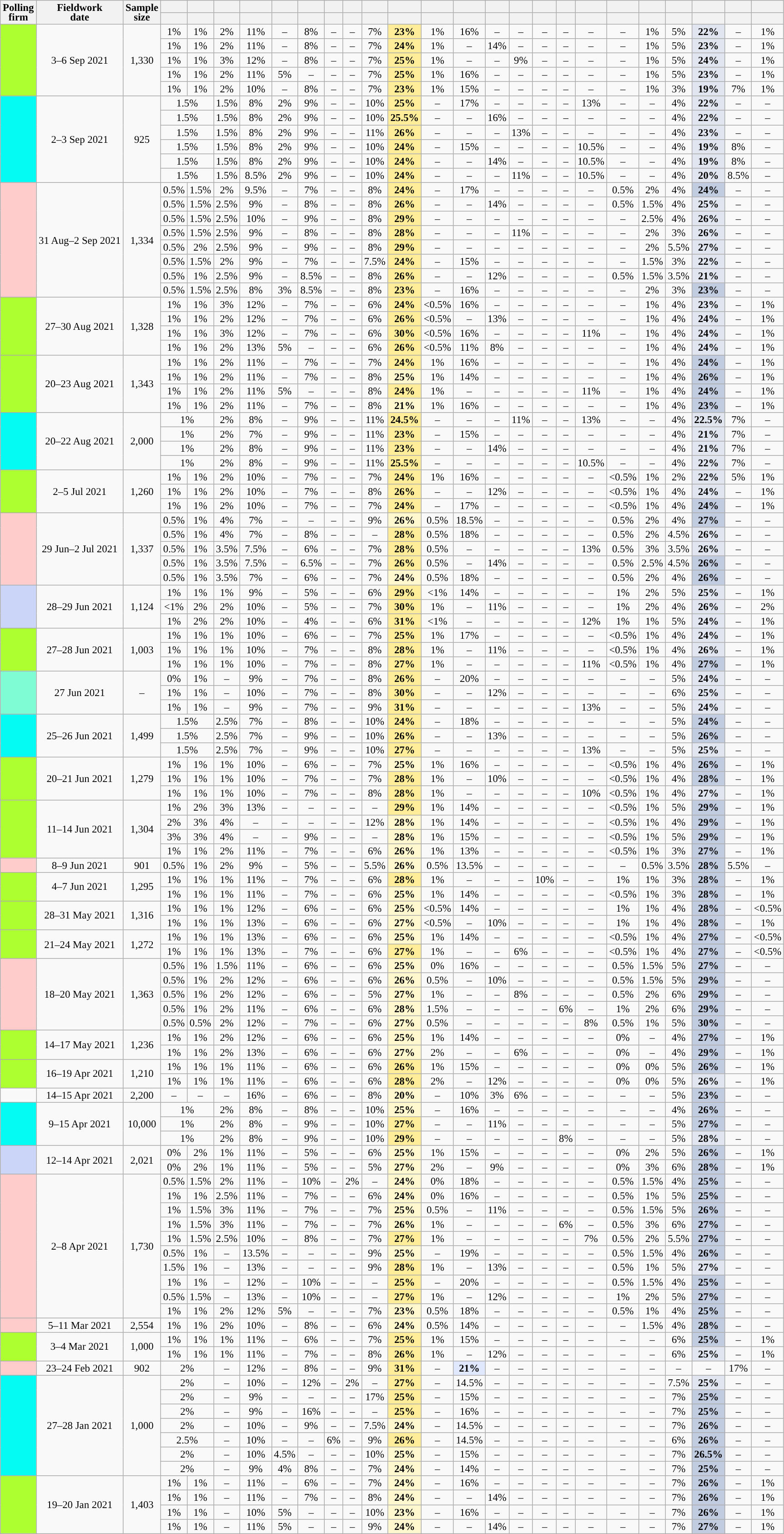<table class="wikitable sortable" style="text-align:center;font-size:95%;line-height:14px;">
<tr valign=bottom>
<th rowspan=2>Polling<br>firm</th>
<th rowspan=2>Fieldwork<br>date</th>
<th rowspan=2>Sample<br>size</th>
<th></th>
<th></th>
<th></th>
<th></th>
<th></th>
<th></th>
<th></th>
<th></th>
<th></th>
<th></th>
<th></th>
<th></th>
<th></th>
<th></th>
<th></th>
<th></th>
<th></th>
<th></th>
<th></th>
<th></th>
<th></th>
<th></th>
<th></th>
</tr>
<tr>
<th style="background:"></th>
<th style="background:"></th>
<th style="background:"></th>
<th style="background:"></th>
<th style="background:"></th>
<th style="background:"></th>
<th style="background:"></th>
<th style="background:"></th>
<th style="background:"></th>
<th style="background:"></th>
<th style="background:"></th>
<th style="background:"></th>
<th style="background:"></th>
<th style="background:"></th>
<th style="background:"></th>
<th style="background:"></th>
<th style="background:"></th>
<th style="background:"></th>
<th style="background:"></th>
<th style="background:"></th>
<th style="background:"></th>
<th style="background:"></th>
<th style="background:"></th>
</tr>
<tr>
<td rowspan="5" style="background:GreenYellow;"></td>
<td rowspan="5">3–6 Sep 2021</td>
<td rowspan="5">1,330</td>
<td>1%</td>
<td>1%</td>
<td>2%</td>
<td>11%</td>
<td>–</td>
<td>8%</td>
<td>–</td>
<td>–</td>
<td>7%</td>
<td style="background:#FFED99;"><strong>23%</strong></td>
<td>1%</td>
<td>16%</td>
<td>–</td>
<td>–</td>
<td>–</td>
<td>–</td>
<td>–</td>
<td>–</td>
<td>1%</td>
<td>5%</td>
<td style="background:#E0E5F0;"><strong>22%</strong></td>
<td>–</td>
<td>1%</td>
</tr>
<tr>
<td>1%</td>
<td>1%</td>
<td>2%</td>
<td>11%</td>
<td>–</td>
<td>8%</td>
<td>–</td>
<td>–</td>
<td>7%</td>
<td style="background:#FFED99;"><strong>24%</strong></td>
<td>1%</td>
<td>–</td>
<td>14%</td>
<td>–</td>
<td>–</td>
<td>–</td>
<td>–</td>
<td>–</td>
<td>1%</td>
<td>5%</td>
<td style="background:#E0E5F0;"><strong>23%</strong></td>
<td>–</td>
<td>1%</td>
</tr>
<tr>
<td>1%</td>
<td>1%</td>
<td>3%</td>
<td>12%</td>
<td>–</td>
<td>8%</td>
<td>–</td>
<td>–</td>
<td>7%</td>
<td style="background:#FFED99;"><strong>25%</strong></td>
<td>1%</td>
<td>–</td>
<td>–</td>
<td>9%</td>
<td>–</td>
<td>–</td>
<td>–</td>
<td>–</td>
<td>1%</td>
<td>5%</td>
<td style="background:#E0E5F0;"><strong>24%</strong></td>
<td>–</td>
<td>1%</td>
</tr>
<tr>
<td>1%</td>
<td>1%</td>
<td>2%</td>
<td>11%</td>
<td>5%</td>
<td>–</td>
<td>–</td>
<td>–</td>
<td>7%</td>
<td style="background:#FFED99;"><strong>25%</strong></td>
<td>1%</td>
<td>16%</td>
<td>–</td>
<td>–</td>
<td>–</td>
<td>–</td>
<td>–</td>
<td>–</td>
<td>1%</td>
<td>5%</td>
<td style="background:#E0E5F0;"><strong>23%</strong></td>
<td>–</td>
<td>1%</td>
</tr>
<tr>
<td>1%</td>
<td>1%</td>
<td>2%</td>
<td>10%</td>
<td>–</td>
<td>8%</td>
<td>–</td>
<td>–</td>
<td>7%</td>
<td style="background:#FFED99;"><strong>23%</strong></td>
<td>1%</td>
<td>15%</td>
<td>–</td>
<td>–</td>
<td>–</td>
<td>–</td>
<td>–</td>
<td>–</td>
<td>1%</td>
<td>3%</td>
<td style="background:#E0E5F0;"><strong>19%</strong></td>
<td>7%</td>
<td>1%</td>
</tr>
<tr>
<td rowspan="6" style="background:#04FBF4;"></td>
<td rowspan="6">2–3 Sep 2021</td>
<td rowspan="6">925</td>
<td colspan="2">1.5%</td>
<td>1.5%</td>
<td>8%</td>
<td>2%</td>
<td>9%</td>
<td>–</td>
<td>–</td>
<td>10%</td>
<td style="background:#FFED99;"><strong>25%</strong></td>
<td>–</td>
<td>17%</td>
<td>–</td>
<td>–</td>
<td>–</td>
<td>–</td>
<td>13%</td>
<td>–</td>
<td>–</td>
<td>4%</td>
<td style="background:#E0E5F0;"><strong>22%</strong></td>
<td>–</td>
<td>–</td>
</tr>
<tr>
<td colspan="2">1.5%</td>
<td>1.5%</td>
<td>8%</td>
<td>2%</td>
<td>9%</td>
<td>–</td>
<td>–</td>
<td>10%</td>
<td style="background:#FFED99;"><strong>25.5%</strong></td>
<td>–</td>
<td>–</td>
<td>16%</td>
<td>–</td>
<td>–</td>
<td>–</td>
<td>–</td>
<td>–</td>
<td>–</td>
<td>4%</td>
<td style="background:#E0E5F0;"><strong>22%</strong></td>
<td>–</td>
<td>–</td>
</tr>
<tr>
<td colspan="2">1.5%</td>
<td>1.5%</td>
<td>8%</td>
<td>2%</td>
<td>9%</td>
<td>–</td>
<td>–</td>
<td>11%</td>
<td style="background:#FFED99;"><strong>26%</strong></td>
<td>–</td>
<td>–</td>
<td>–</td>
<td>13%</td>
<td>–</td>
<td>–</td>
<td>–</td>
<td>–</td>
<td>–</td>
<td>4%</td>
<td style="background:#E0E5F0;"><strong>23%</strong></td>
<td>–</td>
<td>–</td>
</tr>
<tr>
<td colspan="2">1.5%</td>
<td>1.5%</td>
<td>8%</td>
<td>2%</td>
<td>9%</td>
<td>–</td>
<td>–</td>
<td>10%</td>
<td style="background:#FFED99;"><strong>24%</strong></td>
<td>–</td>
<td>15%</td>
<td>–</td>
<td>–</td>
<td>–</td>
<td>–</td>
<td>10.5%</td>
<td>–</td>
<td>–</td>
<td>4%</td>
<td style="background:#E0E5F0;"><strong>19%</strong></td>
<td>8%</td>
<td>–</td>
</tr>
<tr>
<td colspan="2">1.5%</td>
<td>1.5%</td>
<td>8%</td>
<td>2%</td>
<td>9%</td>
<td>–</td>
<td>–</td>
<td>10%</td>
<td style="background:#FFED99;"><strong>24%</strong></td>
<td>–</td>
<td>–</td>
<td>14%</td>
<td>–</td>
<td>–</td>
<td>–</td>
<td>10.5%</td>
<td>–</td>
<td>–</td>
<td>4%</td>
<td style="background:#E0E5F0;"><strong>19%</strong></td>
<td>8%</td>
<td>–</td>
</tr>
<tr>
<td colspan="2">1.5%</td>
<td>1.5%</td>
<td>8.5%</td>
<td>2%</td>
<td>9%</td>
<td>–</td>
<td>–</td>
<td>10%</td>
<td style="background:#FFED99;"><strong>24%</strong></td>
<td>–</td>
<td>–</td>
<td>–</td>
<td>11%</td>
<td>–</td>
<td>–</td>
<td>10.5%</td>
<td>–</td>
<td>–</td>
<td>4%</td>
<td style="background:#E0E5F0;"><strong>20%</strong></td>
<td>8.5%</td>
<td>–</td>
</tr>
<tr>
<td rowspan="8" style="background:#FFCCCC;"></td>
<td rowspan="8">31 Aug–2 Sep 2021</td>
<td rowspan="8">1,334</td>
<td>0.5%</td>
<td>1.5%</td>
<td>2%</td>
<td>9.5%</td>
<td>–</td>
<td>7%</td>
<td>–</td>
<td>–</td>
<td>8%</td>
<td style="background:#FFED99;"><strong>24%</strong></td>
<td>–</td>
<td>17%</td>
<td>–</td>
<td>–</td>
<td>–</td>
<td>–</td>
<td>–</td>
<td>0.5%</td>
<td>2%</td>
<td>4%</td>
<td style="background:#C1CCE1;"><strong>24%</strong></td>
<td>–</td>
<td>–</td>
</tr>
<tr>
<td>0.5%</td>
<td>1.5%</td>
<td>2.5%</td>
<td>9%</td>
<td>–</td>
<td>8%</td>
<td>–</td>
<td>–</td>
<td>8%</td>
<td style="background:#FFED99;"><strong>26%</strong></td>
<td>–</td>
<td>–</td>
<td>14%</td>
<td>–</td>
<td>–</td>
<td>–</td>
<td>–</td>
<td>0.5%</td>
<td>1.5%</td>
<td>4%</td>
<td style="background:#E0E5F0;"><strong>25%</strong></td>
<td>–</td>
<td>–</td>
</tr>
<tr>
<td>0.5%</td>
<td>1.5%</td>
<td>2.5%</td>
<td>10%</td>
<td>–</td>
<td>9%</td>
<td>–</td>
<td>–</td>
<td>8%</td>
<td style="background:#FFED99;"><strong>29%</strong></td>
<td>–</td>
<td>–</td>
<td>–</td>
<td>–</td>
<td>–</td>
<td>–</td>
<td>–</td>
<td>–</td>
<td>2.5%</td>
<td>4%</td>
<td style="background:#E0E5F0;"><strong>26%</strong></td>
<td>–</td>
<td>–</td>
</tr>
<tr>
<td>0.5%</td>
<td>1.5%</td>
<td>2.5%</td>
<td>9%</td>
<td>–</td>
<td>8%</td>
<td>–</td>
<td>–</td>
<td>8%</td>
<td style="background:#FFED99;"><strong>28%</strong></td>
<td>–</td>
<td>–</td>
<td>–</td>
<td>11%</td>
<td>–</td>
<td>–</td>
<td>–</td>
<td>–</td>
<td>2%</td>
<td>3%</td>
<td style="background:#E0E5F0;"><strong>26%</strong></td>
<td>–</td>
<td>–</td>
</tr>
<tr>
<td>0.5%</td>
<td>2%</td>
<td>2.5%</td>
<td>9%</td>
<td>–</td>
<td>9%</td>
<td>–</td>
<td>–</td>
<td>8%</td>
<td style="background:#FFED99;"><strong>29%</strong></td>
<td>–</td>
<td>–</td>
<td>–</td>
<td>–</td>
<td>–</td>
<td>–</td>
<td>–</td>
<td>–</td>
<td>2%</td>
<td>5.5%</td>
<td style="background:#E0E5F0;"><strong>27%</strong></td>
<td>–</td>
<td>–</td>
</tr>
<tr>
<td>0.5%</td>
<td>1.5%</td>
<td>2%</td>
<td>9%</td>
<td>–</td>
<td>7%</td>
<td>–</td>
<td>–</td>
<td>7.5%</td>
<td style="background:#FFED99;"><strong>24%</strong></td>
<td>–</td>
<td>15%</td>
<td>–</td>
<td>–</td>
<td>–</td>
<td>–</td>
<td>–</td>
<td>–</td>
<td>1.5%</td>
<td>3%</td>
<td style="background:#E0E5F0;"><strong>22%</strong></td>
<td>–</td>
<td>–</td>
</tr>
<tr>
<td>0.5%</td>
<td>1%</td>
<td>2.5%</td>
<td>9%</td>
<td>–</td>
<td>8.5%</td>
<td>–</td>
<td>–</td>
<td>8%</td>
<td style="background:#FFED99;"><strong>26%</strong></td>
<td>–</td>
<td>–</td>
<td>12%</td>
<td>–</td>
<td>–</td>
<td>–</td>
<td>–</td>
<td>0.5%</td>
<td>1.5%</td>
<td>3.5%</td>
<td style="background:#E0E5F0;"><strong>21%</strong></td>
<td>–</td>
<td>–</td>
</tr>
<tr>
<td>0.5%</td>
<td>1.5%</td>
<td>2.5%</td>
<td>8%</td>
<td>3%</td>
<td>8.5%</td>
<td>–</td>
<td>–</td>
<td>8%</td>
<td style="background:#FFED99;"><strong>23%</strong></td>
<td>–</td>
<td>16%</td>
<td>–</td>
<td>–</td>
<td>–</td>
<td>–</td>
<td>–</td>
<td>–</td>
<td>2%</td>
<td>3%</td>
<td style="background:#C1CCE1;"><strong>23%</strong></td>
<td>–</td>
<td>–</td>
</tr>
<tr>
<td rowspan="4" style="background:GreenYellow;"></td>
<td rowspan="4">27–30 Aug 2021</td>
<td rowspan="4">1,328</td>
<td>1%</td>
<td>1%</td>
<td>3%</td>
<td>12%</td>
<td>–</td>
<td>7%</td>
<td>–</td>
<td>–</td>
<td>6%</td>
<td style="background:#FFED99;"><strong>24%</strong></td>
<td><0.5%</td>
<td>16%</td>
<td>–</td>
<td>–</td>
<td>–</td>
<td>–</td>
<td>–</td>
<td>–</td>
<td>1%</td>
<td>4%</td>
<td style="background:#E0E5F0;"><strong>23%</strong></td>
<td>–</td>
<td>1%</td>
</tr>
<tr>
<td>1%</td>
<td>1%</td>
<td>2%</td>
<td>12%</td>
<td>–</td>
<td>7%</td>
<td>–</td>
<td>–</td>
<td>6%</td>
<td style="background:#FFED99;"><strong>26%</strong></td>
<td><0.5%</td>
<td>–</td>
<td>13%</td>
<td>–</td>
<td>–</td>
<td>–</td>
<td>–</td>
<td>–</td>
<td>1%</td>
<td>4%</td>
<td style="background:#E0E5F0;"><strong>24%</strong></td>
<td>–</td>
<td>1%</td>
</tr>
<tr>
<td>1%</td>
<td>1%</td>
<td>3%</td>
<td>12%</td>
<td>–</td>
<td>7%</td>
<td>–</td>
<td>–</td>
<td>6%</td>
<td style="background:#FFED99;"><strong>30%</strong></td>
<td><0.5%</td>
<td>16%</td>
<td>–</td>
<td>–</td>
<td>–</td>
<td>–</td>
<td>11%</td>
<td>–</td>
<td>1%</td>
<td>4%</td>
<td style="background:#E0E5F0;"><strong>24%</strong></td>
<td>–</td>
<td>1%</td>
</tr>
<tr>
<td>1%</td>
<td>1%</td>
<td>2%</td>
<td>13%</td>
<td>5%</td>
<td>–</td>
<td>–</td>
<td>–</td>
<td>6%</td>
<td style="background:#FFED99;"><strong>26%</strong></td>
<td><0.5%</td>
<td>11%</td>
<td>8%</td>
<td>–</td>
<td>–</td>
<td>–</td>
<td>–</td>
<td>–</td>
<td>1%</td>
<td>4%</td>
<td style="background:#E0E5F0;"><strong>24%</strong></td>
<td>–</td>
<td>1%</td>
</tr>
<tr>
<td rowspan="4" style="background:GreenYellow;"></td>
<td rowspan="4">20–23 Aug 2021</td>
<td rowspan="4">1,343</td>
<td>1%</td>
<td>1%</td>
<td>2%</td>
<td>11%</td>
<td>–</td>
<td>7%</td>
<td>–</td>
<td>–</td>
<td>7%</td>
<td style="background:#FFED99;"><strong>24%</strong></td>
<td>1%</td>
<td>16%</td>
<td>–</td>
<td>–</td>
<td>–</td>
<td>–</td>
<td>–</td>
<td>–</td>
<td>1%</td>
<td>4%</td>
<td style="background:#C1CCE1;"><strong>24%</strong></td>
<td>–</td>
<td>1%</td>
</tr>
<tr>
<td>1%</td>
<td>1%</td>
<td>2%</td>
<td>11%</td>
<td>–</td>
<td>7%</td>
<td>–</td>
<td>–</td>
<td>8%</td>
<td style="background:#FFF7CE;"><strong>25%</strong></td>
<td>1%</td>
<td>14%</td>
<td>–</td>
<td>–</td>
<td>–</td>
<td>–</td>
<td>–</td>
<td>–</td>
<td>1%</td>
<td>4%</td>
<td style="background:#C1CCE1;"><strong>26%</strong></td>
<td>–</td>
<td>1%</td>
</tr>
<tr>
<td>1%</td>
<td>1%</td>
<td>2%</td>
<td>11%</td>
<td>5%</td>
<td>–</td>
<td>–</td>
<td>–</td>
<td>8%</td>
<td style="background:#FFED99;"><strong>24%</strong></td>
<td>1%</td>
<td>–</td>
<td>–</td>
<td>–</td>
<td>–</td>
<td>–</td>
<td>11%</td>
<td>–</td>
<td>1%</td>
<td>4%</td>
<td style="background:#C1CCE1;"><strong>24%</strong></td>
<td>–</td>
<td>1%</td>
</tr>
<tr>
<td>1%</td>
<td>1%</td>
<td>2%</td>
<td>11%</td>
<td>–</td>
<td>7%</td>
<td>–</td>
<td>–</td>
<td>8%</td>
<td style="background:#FFF7CE;"><strong>21%</strong></td>
<td>1%</td>
<td>16%</td>
<td>–</td>
<td>–</td>
<td>–</td>
<td>–</td>
<td>–</td>
<td>–</td>
<td>1%</td>
<td>4%</td>
<td style="background:#C1CCE1;"><strong>23%</strong></td>
<td>–</td>
<td>1%</td>
</tr>
<tr>
<td rowspan="4" style="background:#04FBF4;"></td>
<td rowspan="4">20–22 Aug 2021</td>
<td rowspan="4">2,000</td>
<td colspan="2">1%</td>
<td>2%</td>
<td>8%</td>
<td>–</td>
<td>9%</td>
<td>–</td>
<td>–</td>
<td>11%</td>
<td style="background:#FFED99;"><strong>24.5%</strong></td>
<td>–</td>
<td>–</td>
<td>–</td>
<td>11%</td>
<td>–</td>
<td>–</td>
<td>13%</td>
<td>–</td>
<td>–</td>
<td>4%</td>
<td style="background:#E0E5F0;"><strong>22.5%</strong></td>
<td>7%</td>
<td>–</td>
</tr>
<tr>
<td colspan="2">1%</td>
<td>2%</td>
<td>7%</td>
<td>–</td>
<td>9%</td>
<td>–</td>
<td>–</td>
<td>11%</td>
<td style="background:#FFED99;"><strong>23%</strong></td>
<td>–</td>
<td>15%</td>
<td>–</td>
<td>–</td>
<td>–</td>
<td>–</td>
<td>–</td>
<td>–</td>
<td>–</td>
<td>4%</td>
<td style="background:#E0E5F0;"><strong>21%</strong></td>
<td>7%</td>
<td>–</td>
</tr>
<tr>
<td colspan="2">1%</td>
<td>2%</td>
<td>8%</td>
<td>–</td>
<td>9%</td>
<td>–</td>
<td>–</td>
<td>11%</td>
<td style="background:#FFED99;"><strong>23%</strong></td>
<td>–</td>
<td>–</td>
<td>14%</td>
<td>–</td>
<td>–</td>
<td>–</td>
<td>–</td>
<td>–</td>
<td>–</td>
<td>4%</td>
<td style="background:#E0E5F0;"><strong>21%</strong></td>
<td>7%</td>
<td>–</td>
</tr>
<tr>
<td colspan="2">1%</td>
<td>2%</td>
<td>8%</td>
<td>–</td>
<td>9%</td>
<td>–</td>
<td>–</td>
<td>11%</td>
<td style="background:#FFED99;"><strong>25.5%</strong></td>
<td>–</td>
<td>–</td>
<td>–</td>
<td>–</td>
<td>–</td>
<td>–</td>
<td>10.5%</td>
<td>–</td>
<td>–</td>
<td>4%</td>
<td style="background:#E0E5F0;"><strong>22%</strong></td>
<td>7%</td>
<td>–</td>
</tr>
<tr>
<td rowspan="3" style="background:GreenYellow;"></td>
<td rowspan="3">2–5 Jul 2021</td>
<td rowspan="3">1,260</td>
<td>1%</td>
<td>1%</td>
<td>2%</td>
<td>10%</td>
<td>–</td>
<td>7%</td>
<td>–</td>
<td>–</td>
<td>7%</td>
<td style="background:#FFED99;"><strong>24%</strong></td>
<td>1%</td>
<td>16%</td>
<td>–</td>
<td>–</td>
<td>–</td>
<td>–</td>
<td>–</td>
<td><0.5%</td>
<td>1%</td>
<td>2%</td>
<td style="background:#E0E5F0;"><strong>22%</strong></td>
<td>5%</td>
<td>1%</td>
</tr>
<tr>
<td>1%</td>
<td>1%</td>
<td>2%</td>
<td>10%</td>
<td>–</td>
<td>7%</td>
<td>–</td>
<td>–</td>
<td>8%</td>
<td style="background:#FFED99;"><strong>26%</strong></td>
<td>–</td>
<td>–</td>
<td>12%</td>
<td>–</td>
<td>–</td>
<td>–</td>
<td>–</td>
<td><0.5%</td>
<td>1%</td>
<td>4%</td>
<td style="background:#E0E5F0;"><strong>24%</strong></td>
<td>–</td>
<td>1%</td>
</tr>
<tr>
<td>1%</td>
<td>1%</td>
<td>2%</td>
<td>10%</td>
<td>–</td>
<td>7%</td>
<td>–</td>
<td>–</td>
<td>7%</td>
<td style="background:#FFED99;"><strong>24%</strong></td>
<td>–</td>
<td>17%</td>
<td>–</td>
<td>–</td>
<td>–</td>
<td>–</td>
<td>–</td>
<td><0.5%</td>
<td>1%</td>
<td>4%</td>
<td style="background:#C1CCE1;"><strong>24%</strong></td>
<td>–</td>
<td>1%</td>
</tr>
<tr>
<td rowspan="5" style="background:#FFCCCC;"></td>
<td rowspan="5">29 Jun–2 Jul 2021</td>
<td rowspan="5">1,337</td>
<td>0.5%</td>
<td>1%</td>
<td>4%</td>
<td>7%</td>
<td>–</td>
<td>–</td>
<td>–</td>
<td>–</td>
<td>9%</td>
<td style="background:#FFF7CE;"><strong>26%</strong></td>
<td>0.5%</td>
<td>18.5%</td>
<td>–</td>
<td>–</td>
<td>–</td>
<td>–</td>
<td>–</td>
<td>0.5%</td>
<td>2%</td>
<td>4%</td>
<td style="background:#C1CCE1;"><strong>27%</strong></td>
<td>–</td>
<td>–</td>
</tr>
<tr>
<td>0.5%</td>
<td>1%</td>
<td>4%</td>
<td>7%</td>
<td>–</td>
<td>8%</td>
<td>–</td>
<td>–</td>
<td>–</td>
<td style="background:#FFED99;"><strong>28%</strong></td>
<td>0.5%</td>
<td>18%</td>
<td>–</td>
<td>–</td>
<td>–</td>
<td>–</td>
<td>–</td>
<td>0.5%</td>
<td>2%</td>
<td>4.5%</td>
<td style="background:#E0E5F0;"><strong>26%</strong></td>
<td>–</td>
<td>–</td>
</tr>
<tr>
<td>0.5%</td>
<td>1%</td>
<td>3.5%</td>
<td>7.5%</td>
<td>–</td>
<td>6%</td>
<td>–</td>
<td>–</td>
<td>7%</td>
<td style="background:#FFED99;"><strong>28%</strong></td>
<td>0.5%</td>
<td>–</td>
<td>–</td>
<td>–</td>
<td>–</td>
<td>–</td>
<td>13%</td>
<td>0.5%</td>
<td>3%</td>
<td>3.5%</td>
<td style="background:#E0E5F0;"><strong>26%</strong></td>
<td>–</td>
<td>–</td>
</tr>
<tr>
<td>0.5%</td>
<td>1%</td>
<td>3.5%</td>
<td>7.5%</td>
<td>–</td>
<td>6.5%</td>
<td>–</td>
<td>–</td>
<td>7%</td>
<td style="background:#FFED99;"><strong>26%</strong></td>
<td>0.5%</td>
<td>–</td>
<td>14%</td>
<td>–</td>
<td>–</td>
<td>–</td>
<td>–</td>
<td>0.5%</td>
<td>2.5%</td>
<td>4.5%</td>
<td style="background:#C1CCE1;"><strong>26%</strong></td>
<td>–</td>
<td>–</td>
</tr>
<tr>
<td>0.5%</td>
<td>1%</td>
<td>3.5%</td>
<td>7%</td>
<td>–</td>
<td>6%</td>
<td>–</td>
<td>–</td>
<td>7%</td>
<td style="background:#FFF7CE;"><strong>24%</strong></td>
<td>0.5%</td>
<td>18%</td>
<td>–</td>
<td>–</td>
<td>–</td>
<td>–</td>
<td>–</td>
<td>0.5%</td>
<td>2%</td>
<td>4%</td>
<td style="background:#C1CCE1;"><strong>26%</strong></td>
<td>–</td>
<td>–</td>
</tr>
<tr>
<td rowspan="3" style="background:#CAD5F7;"></td>
<td rowspan="3">28–29 Jun 2021</td>
<td rowspan="3">1,124</td>
<td>1%</td>
<td>1%</td>
<td>1%</td>
<td>9%</td>
<td>–</td>
<td>5%</td>
<td>–</td>
<td>–</td>
<td>6%</td>
<td style="background:#FFED99;"><strong>29%</strong></td>
<td><1%</td>
<td>14%</td>
<td>–</td>
<td>–</td>
<td>–</td>
<td>–</td>
<td>–</td>
<td>1%</td>
<td>2%</td>
<td>5%</td>
<td style="background:#E0E5F0;"><strong>25%</strong></td>
<td>–</td>
<td>1%</td>
</tr>
<tr>
<td><1%</td>
<td>2%</td>
<td>2%</td>
<td>10%</td>
<td>–</td>
<td>5%</td>
<td>–</td>
<td>–</td>
<td>7%</td>
<td style="background:#FFED99;"><strong>30%</strong></td>
<td>1%</td>
<td>–</td>
<td>11%</td>
<td>–</td>
<td>–</td>
<td>–</td>
<td>–</td>
<td>1%</td>
<td>2%</td>
<td>4%</td>
<td style="background:#E0E5F0;"><strong>26%</strong></td>
<td>–</td>
<td>2%</td>
</tr>
<tr>
<td>1%</td>
<td>2%</td>
<td>2%</td>
<td>10%</td>
<td>–</td>
<td>4%</td>
<td>–</td>
<td>–</td>
<td>6%</td>
<td style="background:#FFED99;"><strong>31%</strong></td>
<td><1%</td>
<td>–</td>
<td>–</td>
<td>–</td>
<td>–</td>
<td>–</td>
<td>12%</td>
<td>1%</td>
<td>1%</td>
<td>5%</td>
<td style="background:#E0E5F0;"><strong>24%</strong></td>
<td>–</td>
<td>1%</td>
</tr>
<tr>
<td rowspan="3" style="background:GreenYellow;"></td>
<td rowspan="3">27–28 Jun 2021</td>
<td rowspan="3">1,003</td>
<td>1%</td>
<td>1%</td>
<td>1%</td>
<td>10%</td>
<td>–</td>
<td>6%</td>
<td>–</td>
<td>–</td>
<td>7%</td>
<td style="background:#FFED99;"><strong>25%</strong></td>
<td>1%</td>
<td>17%</td>
<td>–</td>
<td>–</td>
<td>–</td>
<td>–</td>
<td>–</td>
<td><0.5%</td>
<td>1%</td>
<td>4%</td>
<td style="background:#E0E5F0;"><strong>24%</strong></td>
<td>–</td>
<td>1%</td>
</tr>
<tr>
<td>1%</td>
<td>1%</td>
<td>1%</td>
<td>10%</td>
<td>–</td>
<td>7%</td>
<td>–</td>
<td>–</td>
<td>8%</td>
<td style="background:#FFED99;"><strong>28%</strong></td>
<td>1%</td>
<td>–</td>
<td>11%</td>
<td>–</td>
<td>–</td>
<td>–</td>
<td>–</td>
<td><0.5%</td>
<td>1%</td>
<td>4%</td>
<td style="background:#E0E5F0;"><strong>26%</strong></td>
<td>–</td>
<td>1%</td>
</tr>
<tr>
<td>1%</td>
<td>1%</td>
<td>1%</td>
<td>10%</td>
<td>–</td>
<td>7%</td>
<td>–</td>
<td>–</td>
<td>8%</td>
<td style="background:#FFED99;"><strong>27%</strong></td>
<td>1%</td>
<td>–</td>
<td>–</td>
<td>–</td>
<td>–</td>
<td>–</td>
<td>11%</td>
<td><0.5%</td>
<td>1%</td>
<td>4%</td>
<td style="background:#C1CCE1;"><strong>27%</strong></td>
<td>–</td>
<td>1%</td>
</tr>
<tr>
<td rowspan="3" style="background:#80fcd4;"></td>
<td rowspan="3">27 Jun 2021</td>
<td rowspan="3">–</td>
<td>0%</td>
<td>1%</td>
<td>–</td>
<td>9%</td>
<td>–</td>
<td>7%</td>
<td>–</td>
<td>–</td>
<td>8%</td>
<td style="background:#FFED99;"><strong>26%</strong></td>
<td>–</td>
<td>20%</td>
<td>–</td>
<td>–</td>
<td>–</td>
<td>–</td>
<td>–</td>
<td>–</td>
<td>–</td>
<td>5%</td>
<td style="background:#E0E5F0;"><strong>24%</strong></td>
<td>–</td>
<td>–</td>
</tr>
<tr>
<td>1%</td>
<td>1%</td>
<td>–</td>
<td>10%</td>
<td>–</td>
<td>7%</td>
<td>–</td>
<td>–</td>
<td>8%</td>
<td style="background:#FFED99;"><strong>30%</strong></td>
<td>–</td>
<td>–</td>
<td>12%</td>
<td>–</td>
<td>–</td>
<td>–</td>
<td>–</td>
<td>–</td>
<td>–</td>
<td>6%</td>
<td style="background:#E0E5F0;"><strong>25%</strong></td>
<td>–</td>
<td>–</td>
</tr>
<tr>
<td>1%</td>
<td>1%</td>
<td>–</td>
<td>9%</td>
<td>–</td>
<td>7%</td>
<td>–</td>
<td>–</td>
<td>9%</td>
<td style="background:#FFED99;"><strong>31%</strong></td>
<td>–</td>
<td>–</td>
<td>–</td>
<td>–</td>
<td>–</td>
<td>–</td>
<td>13%</td>
<td>–</td>
<td>–</td>
<td>5%</td>
<td style="background:#E0E5F0;"><strong>24%</strong></td>
<td>–</td>
<td>–</td>
</tr>
<tr>
<td rowspan="3" style="background:#04FBF4;"></td>
<td rowspan="3">25–26 Jun 2021</td>
<td rowspan="3">1,499</td>
<td colspan="2">1.5%</td>
<td>2.5%</td>
<td>7%</td>
<td>–</td>
<td>8%</td>
<td>–</td>
<td>–</td>
<td>10%</td>
<td style="background:#FFED99;"><strong>24%</strong></td>
<td>–</td>
<td>18%</td>
<td>–</td>
<td>–</td>
<td>–</td>
<td>–</td>
<td>–</td>
<td>–</td>
<td>–</td>
<td>5%</td>
<td style="background:#C1CCE1;"><strong>24%</strong></td>
<td>–</td>
<td>–</td>
</tr>
<tr>
<td colspan="2">1.5%</td>
<td>2.5%</td>
<td>7%</td>
<td>–</td>
<td>9%</td>
<td>–</td>
<td>–</td>
<td>10%</td>
<td style="background:#FFED99;"><strong>26%</strong></td>
<td>–</td>
<td>–</td>
<td>13%</td>
<td>–</td>
<td>–</td>
<td>–</td>
<td>–</td>
<td>–</td>
<td>–</td>
<td>5%</td>
<td style="background:#C1CCE1;"><strong>26%</strong></td>
<td>–</td>
<td>–</td>
</tr>
<tr>
<td colspan="2">1.5%</td>
<td>2.5%</td>
<td>7%</td>
<td>–</td>
<td>9%</td>
<td>–</td>
<td>–</td>
<td>10%</td>
<td style="background:#FFED99;"><strong>27%</strong></td>
<td>–</td>
<td>–</td>
<td>–</td>
<td>–</td>
<td>–</td>
<td>–</td>
<td>13%</td>
<td>–</td>
<td>–</td>
<td>5%</td>
<td style="background:#E0E5F0;"><strong>25%</strong></td>
<td>–</td>
<td>–</td>
</tr>
<tr>
<td rowspan="3" style="background:GreenYellow;"></td>
<td rowspan="3">20–21 Jun 2021</td>
<td rowspan="3">1,279</td>
<td>1%</td>
<td>1%</td>
<td>1%</td>
<td>10%</td>
<td>–</td>
<td>6%</td>
<td>–</td>
<td>–</td>
<td>7%</td>
<td style="background:#FFF7CE;"><strong>25%</strong></td>
<td>1%</td>
<td>16%</td>
<td>–</td>
<td>–</td>
<td>–</td>
<td>–</td>
<td>–</td>
<td><0.5%</td>
<td>1%</td>
<td>4%</td>
<td style="background:#C1CCE1;"><strong>26%</strong></td>
<td>–</td>
<td>1%</td>
</tr>
<tr>
<td>1%</td>
<td>1%</td>
<td>1%</td>
<td>10%</td>
<td>–</td>
<td>7%</td>
<td>–</td>
<td>–</td>
<td>7%</td>
<td style="background:#FFED99;"><strong>28%</strong></td>
<td>1%</td>
<td>–</td>
<td>10%</td>
<td>–</td>
<td>–</td>
<td>–</td>
<td>–</td>
<td><0.5%</td>
<td>1%</td>
<td>4%</td>
<td style="background:#C1CCE1;"><strong>28%</strong></td>
<td>–</td>
<td>1%</td>
</tr>
<tr>
<td>1%</td>
<td>1%</td>
<td>1%</td>
<td>10%</td>
<td>–</td>
<td>7%</td>
<td>–</td>
<td>–</td>
<td>8%</td>
<td style="background:#FFED99;"><strong>28%</strong></td>
<td>1%</td>
<td>–</td>
<td>–</td>
<td>–</td>
<td>–</td>
<td>–</td>
<td>10%</td>
<td><0.5%</td>
<td>1%</td>
<td>4%</td>
<td style="background:#E0E5F0;"><strong>27%</strong></td>
<td>–</td>
<td>1%</td>
</tr>
<tr>
<td rowspan="4" style="background:GreenYellow;"></td>
<td rowspan="4">11–14 Jun 2021</td>
<td rowspan="4">1,304</td>
<td>1%</td>
<td>2%</td>
<td>3%</td>
<td>13%</td>
<td>–</td>
<td>–</td>
<td>–</td>
<td>–</td>
<td>–</td>
<td style="background:#FFED99;"><strong>29%</strong></td>
<td>1%</td>
<td>14%</td>
<td>–</td>
<td>–</td>
<td>–</td>
<td>–</td>
<td>–</td>
<td><0.5%</td>
<td>1%</td>
<td>5%</td>
<td style="background:#C1CCE1;"><strong>29%</strong></td>
<td>–</td>
<td>1%</td>
</tr>
<tr>
<td>2%</td>
<td>3%</td>
<td>4%</td>
<td>–</td>
<td>–</td>
<td>–</td>
<td>–</td>
<td>–</td>
<td>12%</td>
<td style="background:#FFF7CE;"><strong>28%</strong></td>
<td>1%</td>
<td>14%</td>
<td>–</td>
<td>–</td>
<td>–</td>
<td>–</td>
<td>–</td>
<td><0.5%</td>
<td>1%</td>
<td>4%</td>
<td style="background:#C1CCE1;"><strong>29%</strong></td>
<td>–</td>
<td>1%</td>
</tr>
<tr>
<td>3%</td>
<td>3%</td>
<td>4%</td>
<td>–</td>
<td>–</td>
<td>9%</td>
<td>–</td>
<td>–</td>
<td>–</td>
<td style="background:#FFF7CE;"><strong>28%</strong></td>
<td>1%</td>
<td>15%</td>
<td>–</td>
<td>–</td>
<td>–</td>
<td>–</td>
<td>–</td>
<td><0.5%</td>
<td>1%</td>
<td>5%</td>
<td style="background:#C1CCE1;"><strong>29%</strong></td>
<td>–</td>
<td>1%</td>
</tr>
<tr>
<td>1%</td>
<td>1%</td>
<td>2%</td>
<td>11%</td>
<td>–</td>
<td>7%</td>
<td>–</td>
<td>–</td>
<td>6%</td>
<td style="background:#FFF7CE;"><strong>26%</strong></td>
<td>1%</td>
<td>13%</td>
<td>–</td>
<td>–</td>
<td>–</td>
<td>–</td>
<td>–</td>
<td><0.5%</td>
<td>1%</td>
<td>3%</td>
<td style="background:#C1CCE1;"><strong>27%</strong></td>
<td>–</td>
<td>1%</td>
</tr>
<tr>
<td style="background:#FFCCCC"></td>
<td>8–9 Jun 2021</td>
<td>901</td>
<td>0.5%</td>
<td>1%</td>
<td>2%</td>
<td>9%</td>
<td>–</td>
<td>5%</td>
<td>–</td>
<td>–</td>
<td>5.5%</td>
<td style="background:#FFF7CE;"><strong>26%</strong></td>
<td>0.5%</td>
<td>13.5%</td>
<td>–</td>
<td>–</td>
<td>–</td>
<td>–</td>
<td>–</td>
<td>–</td>
<td>0.5%</td>
<td>3.5%</td>
<td style="background:#C1CCE1;"><strong>28%</strong></td>
<td>5.5%</td>
<td>–</td>
</tr>
<tr>
<td rowspan="2" style="background:GreenYellow;"></td>
<td rowspan="2">4–7 Jun 2021</td>
<td rowspan="2">1,295</td>
<td>1%</td>
<td>1%</td>
<td>1%</td>
<td>11%</td>
<td>–</td>
<td>7%</td>
<td>–</td>
<td>–</td>
<td>6%</td>
<td style="background:#FFED99;"><strong>28%</strong></td>
<td>1%</td>
<td>–</td>
<td>–</td>
<td>–</td>
<td>10%</td>
<td>–</td>
<td>–</td>
<td>1%</td>
<td>1%</td>
<td>3%</td>
<td style="background:#C1CCE1;"><strong>28%</strong></td>
<td>–</td>
<td>1%</td>
</tr>
<tr>
<td>1%</td>
<td>1%</td>
<td>1%</td>
<td>11%</td>
<td>–</td>
<td>7%</td>
<td>–</td>
<td>–</td>
<td>6%</td>
<td style="background:#FFF7CE;"><strong>25%</strong></td>
<td>1%</td>
<td>14%</td>
<td>–</td>
<td>–</td>
<td>–</td>
<td>–</td>
<td>–</td>
<td><0.5%</td>
<td>1%</td>
<td>3%</td>
<td style="background:#C1CCE1;"><strong>28%</strong></td>
<td>–</td>
<td>1%</td>
</tr>
<tr>
<td rowspan="2" style="background:GreenYellow;"></td>
<td rowspan="2">28–31 May 2021</td>
<td rowspan="2">1,316</td>
<td>1%</td>
<td>1%</td>
<td>1%</td>
<td>12%</td>
<td>–</td>
<td>6%</td>
<td>–</td>
<td>–</td>
<td>6%</td>
<td style="background:#FFF7CE;"><strong>25%</strong></td>
<td><0.5%</td>
<td>14%</td>
<td>–</td>
<td>–</td>
<td>–</td>
<td>–</td>
<td>–</td>
<td>1%</td>
<td>1%</td>
<td>4%</td>
<td style="background:#C1CCE1;"><strong>28%</strong></td>
<td>–</td>
<td><0.5%</td>
</tr>
<tr>
<td>1%</td>
<td>1%</td>
<td>1%</td>
<td>13%</td>
<td>–</td>
<td>6%</td>
<td>–</td>
<td>–</td>
<td>6%</td>
<td style="background:#FFF7CE;"><strong>27%</strong></td>
<td><0.5%</td>
<td>–</td>
<td>10%</td>
<td>–</td>
<td>–</td>
<td>–</td>
<td>–</td>
<td>1%</td>
<td>1%</td>
<td>4%</td>
<td style="background:#C1CCE1;"><strong>28%</strong></td>
<td>–</td>
<td>1%</td>
</tr>
<tr>
<td rowspan="2" style="background:GreenYellow;"></td>
<td rowspan="2">21–24 May 2021</td>
<td rowspan="2">1,272</td>
<td>1%</td>
<td>1%</td>
<td>1%</td>
<td>13%</td>
<td>–</td>
<td>6%</td>
<td>–</td>
<td>–</td>
<td>6%</td>
<td style="background:#FFF7CE;"><strong>25%</strong></td>
<td>1%</td>
<td>14%</td>
<td>–</td>
<td>–</td>
<td>–</td>
<td>–</td>
<td>–</td>
<td><0.5%</td>
<td>1%</td>
<td>4%</td>
<td style="background:#C1CCE1;"><strong>27%</strong></td>
<td>–</td>
<td><0.5%</td>
</tr>
<tr>
<td>1%</td>
<td>1%</td>
<td>1%</td>
<td>13%</td>
<td>–</td>
<td>7%</td>
<td>–</td>
<td>–</td>
<td>6%</td>
<td style="background:#FFED99;"><strong>27%</strong></td>
<td>1%</td>
<td>–</td>
<td>–</td>
<td>6%</td>
<td>–</td>
<td>–</td>
<td>–</td>
<td><0.5%</td>
<td>1%</td>
<td>4%</td>
<td style="background:#C1CCE1;"><strong>27%</strong></td>
<td>–</td>
<td><0.5%</td>
</tr>
<tr>
<td rowspan="5" style="background:#FFCCCC"></td>
<td rowspan="5">18–20 May 2021</td>
<td rowspan="5">1,363</td>
<td>0.5%</td>
<td>1%</td>
<td>1.5%</td>
<td>11%</td>
<td>–</td>
<td>6%</td>
<td>–</td>
<td>–</td>
<td>6%</td>
<td style="background:#FFF7CE;"><strong>25%</strong></td>
<td>0%</td>
<td>16%</td>
<td>–</td>
<td>–</td>
<td>–</td>
<td>–</td>
<td>–</td>
<td>0.5%</td>
<td>1.5%</td>
<td>5%</td>
<td style="background:#C1CCE1;"><strong>27%</strong></td>
<td>–</td>
<td>–</td>
</tr>
<tr>
<td>0.5%</td>
<td>1%</td>
<td>2%</td>
<td>12%</td>
<td>–</td>
<td>6%</td>
<td>–</td>
<td>–</td>
<td>6%</td>
<td style="background:#FFF7CE;"><strong>26%</strong></td>
<td>0.5%</td>
<td>–</td>
<td>10%</td>
<td>–</td>
<td>–</td>
<td>–</td>
<td>–</td>
<td>0.5%</td>
<td>1.5%</td>
<td>5%</td>
<td style="background:#C1CCE1;"><strong>29%</strong></td>
<td>–</td>
<td>–</td>
</tr>
<tr>
<td>0.5%</td>
<td>1%</td>
<td>2%</td>
<td>12%</td>
<td>–</td>
<td>6%</td>
<td>–</td>
<td>–</td>
<td>5%</td>
<td style="background:#FFF7CE;"><strong>27%</strong></td>
<td>1%</td>
<td>–</td>
<td>–</td>
<td>8%</td>
<td>–</td>
<td>–</td>
<td>–</td>
<td>0.5%</td>
<td>2%</td>
<td>6%</td>
<td style="background:#C1CCE1;"><strong>29%</strong></td>
<td>–</td>
<td>–</td>
</tr>
<tr>
<td>0.5%</td>
<td>1%</td>
<td>2%</td>
<td>11%</td>
<td>–</td>
<td>6%</td>
<td>–</td>
<td>–</td>
<td>6%</td>
<td style="background:#FFF7CE;"><strong>28%</strong></td>
<td>1.5%</td>
<td>–</td>
<td>–</td>
<td>–</td>
<td>–</td>
<td>6%</td>
<td>–</td>
<td>1%</td>
<td>2%</td>
<td>6%</td>
<td style="background:#C1CCE1;"><strong>29%</strong></td>
<td>–</td>
<td>–</td>
</tr>
<tr>
<td>0.5%</td>
<td>0.5%</td>
<td>2%</td>
<td>12%</td>
<td>–</td>
<td>7%</td>
<td>–</td>
<td>–</td>
<td>6%</td>
<td style="background:#FFF7CE;"><strong>27%</strong></td>
<td>0.5%</td>
<td>–</td>
<td>–</td>
<td>–</td>
<td>–</td>
<td>–</td>
<td>8%</td>
<td>0.5%</td>
<td>1%</td>
<td>5%</td>
<td style="background:#C1CCE1;"><strong>30%</strong></td>
<td>–</td>
<td>–</td>
</tr>
<tr>
<td rowspan="2" style="background:GreenYellow;"></td>
<td rowspan="2">14–17 May 2021</td>
<td rowspan="2">1,236</td>
<td>1%</td>
<td>1%</td>
<td>2%</td>
<td>12%</td>
<td>–</td>
<td>6%</td>
<td>–</td>
<td>–</td>
<td>6%</td>
<td style="background:#FFF7CE;"><strong>25%</strong></td>
<td>1%</td>
<td>14%</td>
<td>–</td>
<td>–</td>
<td>–</td>
<td>–</td>
<td>–</td>
<td>0%</td>
<td>–</td>
<td>4%</td>
<td style="background:#C1CCE1;"><strong>27%</strong></td>
<td>–</td>
<td>1%</td>
</tr>
<tr>
<td>1%</td>
<td>1%</td>
<td>2%</td>
<td>13%</td>
<td>–</td>
<td>6%</td>
<td>–</td>
<td>–</td>
<td>6%</td>
<td style="background:#FFF7CE;"><strong>27%</strong></td>
<td>2%</td>
<td>–</td>
<td>–</td>
<td>6%</td>
<td>–</td>
<td>–</td>
<td>–</td>
<td>0%</td>
<td>–</td>
<td>4%</td>
<td style="background:#C1CCE1;"><strong>29%</strong></td>
<td>–</td>
<td>1%</td>
</tr>
<tr>
<td rowspan="2" style="background:GreenYellow;"></td>
<td rowspan="2">16–19 Apr 2021</td>
<td rowspan="2">1,210</td>
<td>1%</td>
<td>1%</td>
<td>1%</td>
<td>11%</td>
<td>–</td>
<td>6%</td>
<td>–</td>
<td>–</td>
<td>6%</td>
<td style="background:#FFED99;"><strong>26%</strong></td>
<td>1%</td>
<td>15%</td>
<td>–</td>
<td>–</td>
<td>–</td>
<td>–</td>
<td>–</td>
<td>0%</td>
<td>0%</td>
<td>5%</td>
<td style="background:#C1CCE1;"><strong>26%</strong></td>
<td>–</td>
<td>1%</td>
</tr>
<tr>
<td>1%</td>
<td>1%</td>
<td>1%</td>
<td>11%</td>
<td>–</td>
<td>6%</td>
<td>–</td>
<td>–</td>
<td>6%</td>
<td style="background:#FFED99;"><strong>28%</strong></td>
<td>2%</td>
<td>–</td>
<td>12%</td>
<td>–</td>
<td>–</td>
<td>–</td>
<td>–</td>
<td>0%</td>
<td>0%</td>
<td>5%</td>
<td style="background:#E0E5F0;"><strong>26%</strong></td>
<td>–</td>
<td>1%</td>
</tr>
<tr>
<td></td>
<td>14–15 Apr 2021</td>
<td>2,200</td>
<td>–</td>
<td>–</td>
<td>–</td>
<td>16%</td>
<td>–</td>
<td>6%</td>
<td>–</td>
<td>–</td>
<td>8%</td>
<td style="background:#FFF7CE;"><strong>20%</strong></td>
<td>–</td>
<td>10%</td>
<td>3%</td>
<td>6%</td>
<td>–</td>
<td>–</td>
<td>–</td>
<td>–</td>
<td>–</td>
<td>5%</td>
<td style="background:#C1CCE1;"><strong>23%</strong></td>
<td>–</td>
<td>–</td>
</tr>
<tr>
<td rowspan="3" style="background:#04FBF4;"></td>
<td rowspan="3">9–15 Apr 2021</td>
<td rowspan="3">10,000</td>
<td colspan="2">1%</td>
<td>2%</td>
<td>8%</td>
<td>–</td>
<td>8%</td>
<td>–</td>
<td>–</td>
<td>10%</td>
<td style="background:#FFF7CE;"><strong>25%</strong></td>
<td>–</td>
<td>16%</td>
<td>–</td>
<td>–</td>
<td>–</td>
<td>–</td>
<td>–</td>
<td>–</td>
<td>–</td>
<td>4%</td>
<td style="background:#C1CCE1;"><strong>26%</strong></td>
<td>–</td>
<td>–</td>
</tr>
<tr>
<td colspan="2">1%</td>
<td>2%</td>
<td>8%</td>
<td>–</td>
<td>9%</td>
<td>–</td>
<td>–</td>
<td>10%</td>
<td style="background:#FFED99;"><strong>27%</strong></td>
<td>–</td>
<td>–</td>
<td>11%</td>
<td>–</td>
<td>–</td>
<td>–</td>
<td>–</td>
<td>–</td>
<td>–</td>
<td>5%</td>
<td style="background:#C1CCE1;"><strong>27%</strong></td>
<td>–</td>
<td>–</td>
</tr>
<tr>
<td colspan="2">1%</td>
<td>2%</td>
<td>8%</td>
<td>–</td>
<td>9%</td>
<td>–</td>
<td>–</td>
<td>10%</td>
<td style="background:#FFED99;"><strong>29%</strong></td>
<td>–</td>
<td>–</td>
<td>–</td>
<td>–</td>
<td>–</td>
<td>8%</td>
<td>–</td>
<td>–</td>
<td>–</td>
<td>5%</td>
<td style="background:#E0E5F0;"><strong>28%</strong></td>
<td>–</td>
<td>–</td>
</tr>
<tr>
<td rowspan="2" style="background:#CAD5F7;"></td>
<td rowspan="2">12–14 Apr 2021</td>
<td rowspan="2">2,021</td>
<td>0%</td>
<td>2%</td>
<td>1%</td>
<td>11%</td>
<td>–</td>
<td>5%</td>
<td>–</td>
<td>–</td>
<td>6%</td>
<td style="background:#FFF7CE;"><strong>25%</strong></td>
<td>1%</td>
<td>15%</td>
<td>–</td>
<td>–</td>
<td>–</td>
<td>–</td>
<td>–</td>
<td>0%</td>
<td>2%</td>
<td>5%</td>
<td style="background:#C1CCE1;"><strong>26%</strong></td>
<td>–</td>
<td>1%</td>
</tr>
<tr>
<td>0%</td>
<td>2%</td>
<td>1%</td>
<td>11%</td>
<td>–</td>
<td>5%</td>
<td>–</td>
<td>–</td>
<td>5%</td>
<td style="background:#FFF7CE;"><strong>27%</strong></td>
<td>2%</td>
<td>–</td>
<td>9%</td>
<td>–</td>
<td>–</td>
<td>–</td>
<td>–</td>
<td>0%</td>
<td>3%</td>
<td>6%</td>
<td style="background:#C1CCE1;"><strong>28%</strong></td>
<td>–</td>
<td>1%</td>
</tr>
<tr>
<td rowspan="10" style="background:#FFCCCC"></td>
<td rowspan="10">2–8 Apr 2021</td>
<td rowspan="10">1,730</td>
<td>0.5%</td>
<td>1.5%</td>
<td>2%</td>
<td>11%</td>
<td>–</td>
<td>10%</td>
<td>–</td>
<td>2%</td>
<td>–</td>
<td style="background:#FFF7CE;"><strong>24%</strong></td>
<td>0%</td>
<td>18%</td>
<td>–</td>
<td>–</td>
<td>–</td>
<td>–</td>
<td>–</td>
<td>0.5%</td>
<td>1.5%</td>
<td>4%</td>
<td style="background:#C1CCE1;"><strong>25%</strong></td>
<td>–</td>
<td>–</td>
</tr>
<tr>
<td>1%</td>
<td>1%</td>
<td>2.5%</td>
<td>11%</td>
<td>–</td>
<td>7%</td>
<td>–</td>
<td>–</td>
<td>6%</td>
<td style="background:#FFF7CE;"><strong>24%</strong></td>
<td>0%</td>
<td>16%</td>
<td>–</td>
<td>–</td>
<td>–</td>
<td>–</td>
<td>–</td>
<td>0.5%</td>
<td>1%</td>
<td>5%</td>
<td style="background:#C1CCE1;"><strong>25%</strong></td>
<td>–</td>
<td>–</td>
</tr>
<tr>
<td>1%</td>
<td>1.5%</td>
<td>3%</td>
<td>11%</td>
<td>–</td>
<td>7%</td>
<td>–</td>
<td>–</td>
<td>7%</td>
<td style="background:#FFF7CE;"><strong>25%</strong></td>
<td>0.5%</td>
<td>–</td>
<td>11%</td>
<td>–</td>
<td>–</td>
<td>–</td>
<td>–</td>
<td>0.5%</td>
<td>1.5%</td>
<td>5%</td>
<td style="background:#C1CCE1;"><strong>26%</strong></td>
<td>–</td>
<td>–</td>
</tr>
<tr>
<td>1%</td>
<td>1.5%</td>
<td>3%</td>
<td>11%</td>
<td>–</td>
<td>7%</td>
<td>–</td>
<td>–</td>
<td>7%</td>
<td style="background:#FFF7CE;"><strong>26%</strong></td>
<td>1%</td>
<td>–</td>
<td>–</td>
<td>–</td>
<td>–</td>
<td>6%</td>
<td>–</td>
<td>0.5%</td>
<td>3%</td>
<td>6%</td>
<td style="background:#C1CCE1;"><strong>27%</strong></td>
<td>–</td>
<td>–</td>
</tr>
<tr>
<td>1%</td>
<td>1.5%</td>
<td>2.5%</td>
<td>10%</td>
<td>–</td>
<td>8%</td>
<td>–</td>
<td>–</td>
<td>7%</td>
<td style="background:#FFED99;"><strong>27%</strong></td>
<td>1%</td>
<td>–</td>
<td>–</td>
<td>–</td>
<td>–</td>
<td>–</td>
<td>7%</td>
<td>0.5%</td>
<td>2%</td>
<td>5.5%</td>
<td style="background:#C1CCE1;"><strong>27%</strong></td>
<td>–</td>
<td>–</td>
</tr>
<tr>
<td>0.5%</td>
<td>1%</td>
<td>–</td>
<td>13.5%</td>
<td>–</td>
<td>–</td>
<td>–</td>
<td>–</td>
<td>9%</td>
<td style="background:#FFF7CE;"><strong>25%</strong></td>
<td>–</td>
<td>19%</td>
<td>–</td>
<td>–</td>
<td>–</td>
<td>–</td>
<td>–</td>
<td>0.5%</td>
<td>1.5%</td>
<td>4%</td>
<td style="background:#C1CCE1;"><strong>26%</strong></td>
<td>–</td>
<td>–</td>
</tr>
<tr>
<td>1.5%</td>
<td>1%</td>
<td>–</td>
<td>13%</td>
<td>–</td>
<td>–</td>
<td>–</td>
<td>–</td>
<td>9%</td>
<td style="background:#FFED99;"><strong>28%</strong></td>
<td>1%</td>
<td>–</td>
<td>13%</td>
<td>–</td>
<td>–</td>
<td>–</td>
<td>–</td>
<td>0.5%</td>
<td>1%</td>
<td>5%</td>
<td style="background:#E0E5F0;"><strong>27%</strong></td>
<td>–</td>
<td>–</td>
</tr>
<tr>
<td>1%</td>
<td>1%</td>
<td>–</td>
<td>12%</td>
<td>–</td>
<td>10%</td>
<td>–</td>
<td>–</td>
<td>–</td>
<td style="background:#FFED99;"><strong>25%</strong></td>
<td>–</td>
<td>20%</td>
<td>–</td>
<td>–</td>
<td>–</td>
<td>–</td>
<td>–</td>
<td>0.5%</td>
<td>1.5%</td>
<td>4%</td>
<td style="background:#C1CCE1;"><strong>25%</strong></td>
<td>–</td>
<td>–</td>
</tr>
<tr>
<td>0.5%</td>
<td>1.5%</td>
<td>–</td>
<td>13%</td>
<td>–</td>
<td>10%</td>
<td>–</td>
<td>–</td>
<td>–</td>
<td style="background:#FFED99;"><strong>27%</strong></td>
<td>1%</td>
<td>–</td>
<td>12%</td>
<td>–</td>
<td>–</td>
<td>–</td>
<td>–</td>
<td>1%</td>
<td>2%</td>
<td>5%</td>
<td style="background:#C1CCE1;"><strong>27%</strong></td>
<td>–</td>
<td>–</td>
</tr>
<tr>
<td>1%</td>
<td>1%</td>
<td>2%</td>
<td>12%</td>
<td>5%</td>
<td>–</td>
<td>–</td>
<td>–</td>
<td>7%</td>
<td style="background:#FFF7CE;"><strong>23%</strong></td>
<td>0.5%</td>
<td>18%</td>
<td>–</td>
<td>–</td>
<td>–</td>
<td>–</td>
<td>–</td>
<td>0.5%</td>
<td>1%</td>
<td>4%</td>
<td style="background:#C1CCE1;"><strong>25%</strong></td>
<td>–</td>
<td>–</td>
</tr>
<tr>
<td style="background:#FFCCCC"></td>
<td>5–11 Mar 2021</td>
<td>2,554</td>
<td>1%</td>
<td>1%</td>
<td>2%</td>
<td>10%</td>
<td>–</td>
<td>8%</td>
<td>–</td>
<td>–</td>
<td>6%</td>
<td style="background:#FFF7CE;"><strong>24%</strong></td>
<td>0.5%</td>
<td>14%</td>
<td>–</td>
<td>–</td>
<td>–</td>
<td>–</td>
<td>–</td>
<td>–</td>
<td>1.5%</td>
<td>4%</td>
<td style="background:#C1CCE1;"><strong>28%</strong></td>
<td>–</td>
<td>–</td>
</tr>
<tr>
<td rowspan="2" style="background:GreenYellow;"></td>
<td rowspan="2">3–4 Mar 2021</td>
<td rowspan="2">1,000</td>
<td>1%</td>
<td>1%</td>
<td>1%</td>
<td>11%</td>
<td>–</td>
<td>6%</td>
<td>–</td>
<td>–</td>
<td>7%</td>
<td style="background:#FFED99;"><strong>25%</strong></td>
<td>1%</td>
<td>15%</td>
<td>–</td>
<td>–</td>
<td>–</td>
<td>–</td>
<td>–</td>
<td>–</td>
<td>–</td>
<td>6%</td>
<td style="background:#C1CCE1;"><strong>25%</strong></td>
<td>–</td>
<td>1%</td>
</tr>
<tr>
<td>1%</td>
<td>1%</td>
<td>1%</td>
<td>11%</td>
<td>–</td>
<td>7%</td>
<td>–</td>
<td>–</td>
<td>8%</td>
<td style="background:#FFED99;"><strong>26%</strong></td>
<td>1%</td>
<td>–</td>
<td>12%</td>
<td>–</td>
<td>–</td>
<td>–</td>
<td>–</td>
<td>–</td>
<td>–</td>
<td>6%</td>
<td style="background:#E0E5F0;"><strong>25%</strong></td>
<td>–</td>
<td>1%</td>
</tr>
<tr>
<td style="background:#FFCCCC"></td>
<td>23–24 Feb 2021</td>
<td>902</td>
<td colspan="2">2%</td>
<td>–</td>
<td>12%</td>
<td>–</td>
<td>8%</td>
<td>–</td>
<td>–</td>
<td>9%</td>
<td style="background:#FFED99;"><strong>31%</strong></td>
<td>–</td>
<td style="background:#E0E8FE;"><strong>21%</strong></td>
<td>–</td>
<td>–</td>
<td>–</td>
<td>–</td>
<td>–</td>
<td>–</td>
<td>–</td>
<td>–</td>
<td>–</td>
<td>17%</td>
<td>–</td>
</tr>
<tr>
<td rowspan="7" style="background:#04FBF4;"></td>
<td rowspan="7">27–28 Jan 2021</td>
<td rowspan="7">1,000</td>
<td colspan="2">2%</td>
<td>–</td>
<td>10%</td>
<td>–</td>
<td>12%</td>
<td>–</td>
<td>2%</td>
<td>–</td>
<td style="background:#FFED99;"><strong>27%</strong></td>
<td>–</td>
<td>14.5%</td>
<td>–</td>
<td>–</td>
<td>–</td>
<td>–</td>
<td>–</td>
<td>–</td>
<td>–</td>
<td>7.5%</td>
<td style="background:#E0E5F0;"><strong>25%</strong></td>
<td>–</td>
<td>–</td>
</tr>
<tr>
<td colspan="2">2%</td>
<td>–</td>
<td>9%</td>
<td>–</td>
<td>–</td>
<td>–</td>
<td>–</td>
<td>17%</td>
<td style="background:#FFED99;"><strong>25%</strong></td>
<td>–</td>
<td>15%</td>
<td>–</td>
<td>–</td>
<td>–</td>
<td>–</td>
<td>–</td>
<td>–</td>
<td>–</td>
<td>7%</td>
<td style="background:#C1CCE1;"><strong>25%</strong></td>
<td>–</td>
<td>–</td>
</tr>
<tr>
<td colspan="2">2%</td>
<td>–</td>
<td>9%</td>
<td>–</td>
<td>16%</td>
<td>–</td>
<td>–</td>
<td>–</td>
<td style="background:#FFED99;"><strong>25%</strong></td>
<td>–</td>
<td>16%</td>
<td>–</td>
<td>–</td>
<td>–</td>
<td>–</td>
<td>–</td>
<td>–</td>
<td>–</td>
<td>7%</td>
<td style="background:#C1CCE1;"><strong>25%</strong></td>
<td>–</td>
<td>–</td>
</tr>
<tr>
<td colspan="2">2%</td>
<td>–</td>
<td>10%</td>
<td>–</td>
<td>9%</td>
<td>–</td>
<td>–</td>
<td>7.5%</td>
<td style="background:#FFF7CE;"><strong>24%</strong></td>
<td>–</td>
<td>14.5%</td>
<td>–</td>
<td>–</td>
<td>–</td>
<td>–</td>
<td>–</td>
<td>–</td>
<td>–</td>
<td>7%</td>
<td style="background:#C1CCE1;"><strong>26%</strong></td>
<td>–</td>
<td>–</td>
</tr>
<tr>
<td colspan="2">2.5%</td>
<td>–</td>
<td>10%</td>
<td>–</td>
<td>–</td>
<td>6%</td>
<td>–</td>
<td>9%</td>
<td style="background:#FFED99;"><strong>26%</strong></td>
<td>–</td>
<td>14.5%</td>
<td>–</td>
<td>–</td>
<td>–</td>
<td>–</td>
<td>–</td>
<td>–</td>
<td>–</td>
<td>6%</td>
<td style="background:#C1CCE1;"><strong>26%</strong></td>
<td>–</td>
<td>–</td>
</tr>
<tr>
<td colspan="2">2%</td>
<td>–</td>
<td>10%</td>
<td>4.5%</td>
<td>–</td>
<td>–</td>
<td>–</td>
<td>10%</td>
<td style="background:#FFF7CE;"><strong>25%</strong></td>
<td>–</td>
<td>15%</td>
<td>–</td>
<td>–</td>
<td>–</td>
<td>–</td>
<td>–</td>
<td>–</td>
<td>–</td>
<td>7%</td>
<td style="background:#C1CCE1;"><strong>26.5%</strong></td>
<td>–</td>
<td>–</td>
</tr>
<tr>
<td colspan="2">2%</td>
<td>–</td>
<td>9%</td>
<td>4%</td>
<td>8%</td>
<td>–</td>
<td>–</td>
<td>7%</td>
<td style="background:#FFF7CE;"><strong>24%</strong></td>
<td>–</td>
<td>14%</td>
<td>–</td>
<td>–</td>
<td>–</td>
<td>–</td>
<td>–</td>
<td>–</td>
<td>–</td>
<td>7%</td>
<td style="background:#C1CCE1;"><strong>25%</strong></td>
<td>–</td>
<td>–</td>
</tr>
<tr>
<td rowspan="4" style="background:GreenYellow;"></td>
<td rowspan="4">19–20 Jan 2021</td>
<td rowspan="4">1,403</td>
<td>1%</td>
<td>1%</td>
<td>–</td>
<td>11%</td>
<td>–</td>
<td>6%</td>
<td>–</td>
<td>–</td>
<td>7%</td>
<td style="background:#FFF7CE;"><strong>24%</strong></td>
<td>–</td>
<td>16%</td>
<td>–</td>
<td>–</td>
<td>–</td>
<td>–</td>
<td>–</td>
<td>–</td>
<td>–</td>
<td>7%</td>
<td style="background:#C1CCE1;"><strong>26%</strong></td>
<td>–</td>
<td>1%</td>
</tr>
<tr>
<td>1%</td>
<td>1%</td>
<td>–</td>
<td>11%</td>
<td>–</td>
<td>7%</td>
<td>–</td>
<td>–</td>
<td>8%</td>
<td style="background:#FFF7CE;"><strong>24%</strong></td>
<td>–</td>
<td>–</td>
<td>14%</td>
<td>–</td>
<td>–</td>
<td>–</td>
<td>–</td>
<td>–</td>
<td>–</td>
<td>7%</td>
<td style="background:#C1CCE1;"><strong>26%</strong></td>
<td>–</td>
<td>1%</td>
</tr>
<tr>
<td>1%</td>
<td>1%</td>
<td>–</td>
<td>10%</td>
<td>5%</td>
<td>–</td>
<td>–</td>
<td>–</td>
<td>10%</td>
<td style="background:#FFF7CE;"><strong>23%</strong></td>
<td>–</td>
<td>16%</td>
<td>–</td>
<td>–</td>
<td>–</td>
<td>–</td>
<td>–</td>
<td>–</td>
<td>–</td>
<td>7%</td>
<td style="background:#C1CCE1;"><strong>26%</strong></td>
<td>–</td>
<td>1%</td>
</tr>
<tr>
<td>1%</td>
<td>1%</td>
<td>–</td>
<td>11%</td>
<td>5%</td>
<td>–</td>
<td>–</td>
<td>–</td>
<td>9%</td>
<td style="background:#FFF7CE;"><strong>24%</strong></td>
<td>–</td>
<td>–</td>
<td>14%</td>
<td>–</td>
<td>–</td>
<td>–</td>
<td>–</td>
<td>–</td>
<td>–</td>
<td>7%</td>
<td style="background:#C1CCE1;"><strong>27%</strong></td>
<td>–</td>
<td>1%</td>
</tr>
</table>
